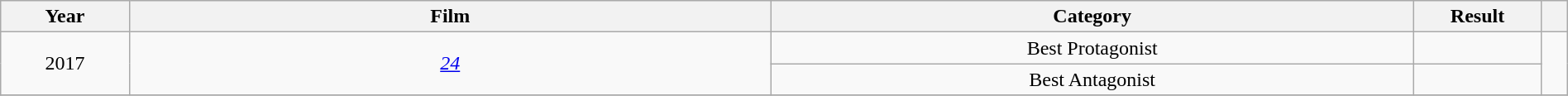<table class="wikitable sortable" style="width:100%;">
<tr>
<th style="width:5%;">Year</th>
<th style="width:25%;">Film</th>
<th style="width:25%;">Category</th>
<th style="width:5%;">Result</th>
<th style="width:1%;" class="unsortable"></th>
</tr>
<tr>
<td style="text-align:center;" rowspan="2">2017</td>
<td style="text-align:center;" rowspan="2"><em><a href='#'>24</a></em></td>
<td style="text-align:center;">Best Protagonist</td>
<td></td>
<td rowspan="2"></td>
</tr>
<tr>
<td style="text-align:center;">Best Antagonist</td>
<td></td>
</tr>
<tr>
</tr>
</table>
